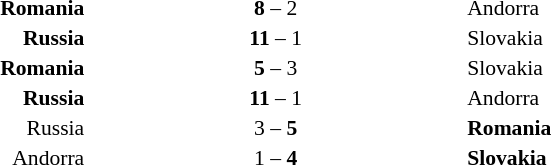<table width=100% cellspacing=1>
<tr>
<th width=40%></th>
<th width=20%></th>
<th width=40%></th>
<td></td>
</tr>
<tr style=font-size:90%>
<td align=right><strong>Romania</strong></td>
<td align=center><strong>8</strong> – 2</td>
<td>Andorra</td>
</tr>
<tr style=font-size:90%>
<td align=right><strong>Russia</strong></td>
<td align=center><strong>11</strong> – 1</td>
<td>Slovakia</td>
</tr>
<tr style=font-size:90%>
<td align=right><strong>Romania</strong></td>
<td align=center><strong>5</strong> – 3</td>
<td>Slovakia</td>
</tr>
<tr style=font-size:90%>
<td align=right><strong>Russia</strong></td>
<td align=center><strong>11</strong> – 1</td>
<td>Andorra</td>
</tr>
<tr style=font-size:90%>
<td align=right>Russia</td>
<td align=center>3 – <strong>5</strong></td>
<td><strong>Romania</strong></td>
</tr>
<tr style=font-size:90%>
<td align=right>Andorra</td>
<td align=center>1 – <strong>4</strong></td>
<td><strong>Slovakia</strong></td>
</tr>
</table>
